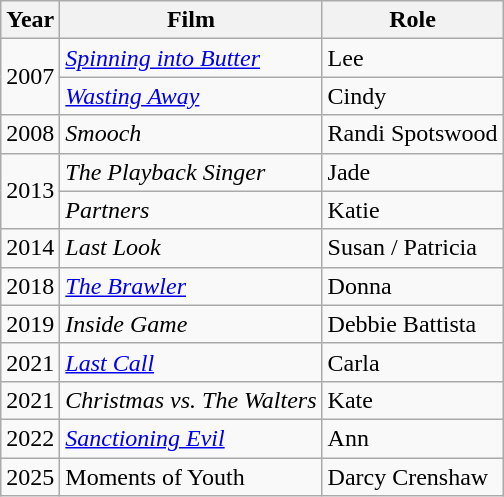<table class="wikitable">
<tr>
<th>Year</th>
<th class="unsortable">Film</th>
<th class="unsortable">Role</th>
</tr>
<tr>
<td rowspan="2">2007</td>
<td><em><a href='#'>Spinning into Butter</a></em></td>
<td>Lee</td>
</tr>
<tr>
<td><em><a href='#'>Wasting Away</a></em></td>
<td>Cindy</td>
</tr>
<tr>
<td>2008</td>
<td><em>Smooch</em></td>
<td>Randi Spotswood</td>
</tr>
<tr>
<td rowspan="2">2013</td>
<td><em>The Playback Singer</em></td>
<td>Jade</td>
</tr>
<tr>
<td><em>Partners</em></td>
<td>Katie</td>
</tr>
<tr>
<td>2014</td>
<td><em>Last Look</em></td>
<td>Susan / Patricia</td>
</tr>
<tr>
<td>2018</td>
<td><em><a href='#'>The Brawler</a></em></td>
<td>Donna</td>
</tr>
<tr>
<td>2019</td>
<td><em>Inside Game</em></td>
<td>Debbie Battista</td>
</tr>
<tr>
<td>2021</td>
<td><em><a href='#'>Last Call</a></em></td>
<td>Carla</td>
</tr>
<tr>
<td>2021</td>
<td><em>Christmas vs. The Walters</em></td>
<td>Kate</td>
</tr>
<tr>
<td>2022</td>
<td><em><a href='#'>Sanctioning Evil</a></em></td>
<td>Ann</td>
</tr>
<tr>
<td>2025</td>
<td>Moments of Youth</td>
<td>Darcy Crenshaw</td>
</tr>
</table>
